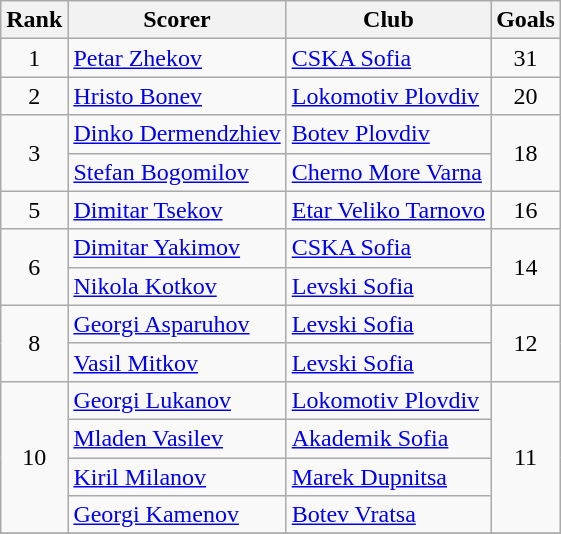<table class="wikitable" style="text-align:center">
<tr>
<th>Rank</th>
<th>Scorer</th>
<th>Club</th>
<th>Goals</th>
</tr>
<tr>
<td rowspan="1">1</td>
<td align="left"> <a href='#'>Petar Zhekov</a></td>
<td align="left"><a href='#'>CSKA Sofia</a></td>
<td rowspan="1">31</td>
</tr>
<tr>
<td rowspan="1">2</td>
<td align="left"> <a href='#'>Hristo Bonev</a></td>
<td align="left"><a href='#'>Lokomotiv Plovdiv</a></td>
<td rowspan="1">20</td>
</tr>
<tr>
<td rowspan="2">3</td>
<td align="left"> <a href='#'>Dinko Dermendzhiev</a></td>
<td align="left"><a href='#'>Botev Plovdiv</a></td>
<td rowspan="2">18</td>
</tr>
<tr>
<td align="left"> <a href='#'>Stefan Bogomilov</a></td>
<td align="left"><a href='#'>Cherno More Varna</a></td>
</tr>
<tr>
<td rowspan="1">5</td>
<td align="left"> <a href='#'>Dimitar Tsekov</a></td>
<td align="left"><a href='#'>Etar Veliko Tarnovo</a></td>
<td rowspan="1">16</td>
</tr>
<tr>
<td rowspan="2">6</td>
<td align="left"> <a href='#'>Dimitar Yakimov</a></td>
<td align="left"><a href='#'>CSKA Sofia</a></td>
<td rowspan="2">14</td>
</tr>
<tr>
<td align="left"> <a href='#'>Nikola Kotkov</a></td>
<td align="left"><a href='#'>Levski Sofia</a></td>
</tr>
<tr>
<td rowspan="2">8</td>
<td align="left"> <a href='#'>Georgi Asparuhov</a></td>
<td align="left"><a href='#'>Levski Sofia</a></td>
<td rowspan="2">12</td>
</tr>
<tr>
<td align="left"> <a href='#'>Vasil Mitkov</a></td>
<td align="left"><a href='#'>Levski Sofia</a></td>
</tr>
<tr>
<td rowspan="4">10</td>
<td align="left"> <a href='#'>Georgi Lukanov</a></td>
<td align="left"><a href='#'>Lokomotiv Plovdiv</a></td>
<td rowspan="4">11</td>
</tr>
<tr>
<td align="left"> <a href='#'>Mladen Vasilev</a></td>
<td align="left"><a href='#'>Akademik Sofia</a></td>
</tr>
<tr>
<td align="left"> <a href='#'>Kiril Milanov</a></td>
<td align="left"><a href='#'>Marek Dupnitsa</a></td>
</tr>
<tr>
<td align="left"> <a href='#'>Georgi Kamenov</a></td>
<td align="left"><a href='#'>Botev Vratsa</a></td>
</tr>
<tr>
</tr>
</table>
